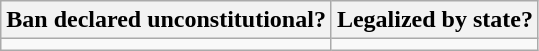<table class="wikitable">
<tr>
<th>Ban declared unconstitutional?</th>
<th>Legalized by state?</th>
</tr>
<tr>
<td></td>
<td></td>
</tr>
</table>
